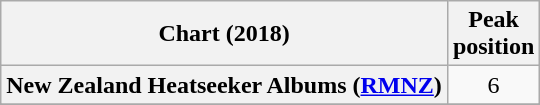<table class="wikitable sortable plainrowheaders" style="text-align:center">
<tr>
<th scope="col">Chart (2018)</th>
<th scope="col">Peak<br> position</th>
</tr>
<tr>
<th scope="row">New Zealand Heatseeker Albums (<a href='#'>RMNZ</a>)</th>
<td>6</td>
</tr>
<tr>
</tr>
<tr>
</tr>
</table>
